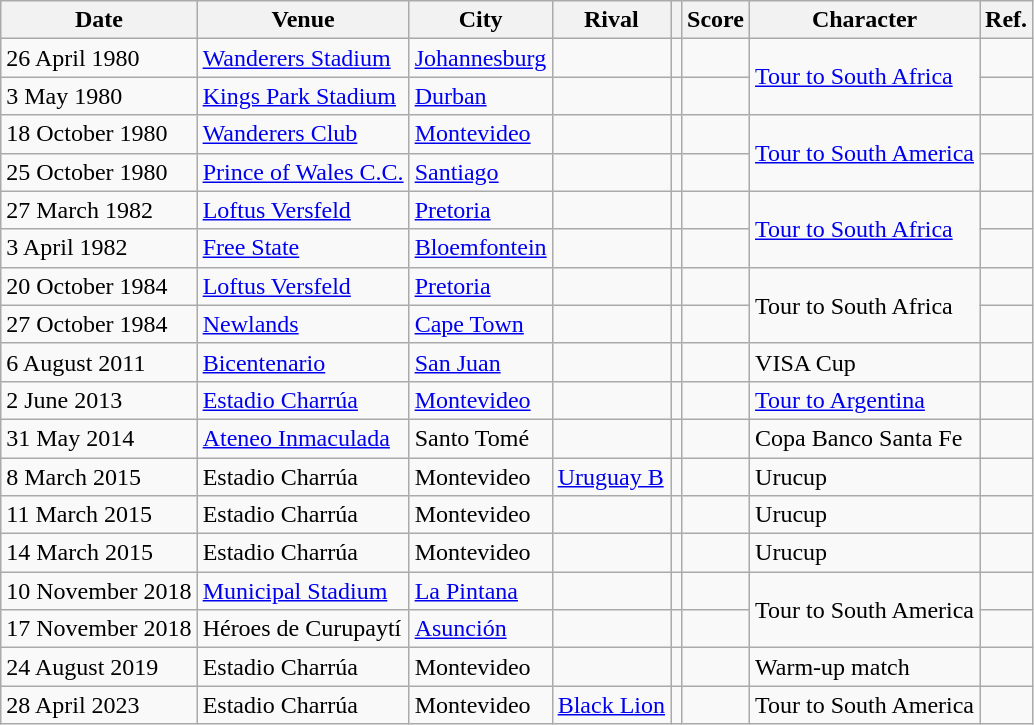<table class="wikitable sortable" width= px>
<tr>
<th width= px>Date</th>
<th width= px>Venue</th>
<th width= px>City</th>
<th width= px>Rival</th>
<th></th>
<th width= px>Score</th>
<th width= px>Character</th>
<th>Ref.</th>
</tr>
<tr>
<td>26 April 1980</td>
<td><a href='#'>Wanderers Stadium</a></td>
<td><a href='#'>Johannesburg</a></td>
<td></td>
<td></td>
<td></td>
<td rowspan=2><a href='#'>Tour to South Africa</a></td>
<td></td>
</tr>
<tr>
<td>3 May 1980</td>
<td><a href='#'>Kings Park Stadium</a></td>
<td><a href='#'>Durban</a></td>
<td></td>
<td></td>
<td></td>
<td></td>
</tr>
<tr>
<td>18 October 1980</td>
<td><a href='#'>Wanderers Club</a></td>
<td><a href='#'>Montevideo</a></td>
<td></td>
<td></td>
<td></td>
<td rowspan=2><a href='#'>Tour to South America</a></td>
<td></td>
</tr>
<tr>
<td>25 October 1980</td>
<td><a href='#'>Prince of Wales C.C.</a></td>
<td><a href='#'>Santiago</a></td>
<td></td>
<td></td>
<td></td>
<td></td>
</tr>
<tr>
<td>27 March 1982</td>
<td><a href='#'>Loftus Versfeld</a></td>
<td><a href='#'>Pretoria</a></td>
<td></td>
<td></td>
<td></td>
<td rowspan=2><a href='#'>Tour to South Africa</a></td>
<td></td>
</tr>
<tr>
<td>3 April 1982</td>
<td><a href='#'>Free State</a></td>
<td><a href='#'>Bloemfontein</a></td>
<td></td>
<td></td>
<td></td>
<td></td>
</tr>
<tr>
<td>20 October 1984</td>
<td><a href='#'>Loftus Versfeld</a></td>
<td><a href='#'>Pretoria</a></td>
<td></td>
<td></td>
<td></td>
<td rowspan=2>Tour to South Africa</td>
<td></td>
</tr>
<tr>
<td>27 October 1984</td>
<td><a href='#'>Newlands</a></td>
<td><a href='#'>Cape Town</a></td>
<td></td>
<td></td>
<td></td>
<td></td>
</tr>
<tr>
<td>6 August 2011</td>
<td><a href='#'>Bicentenario</a></td>
<td><a href='#'>San Juan</a></td>
<td></td>
<td></td>
<td></td>
<td>VISA Cup</td>
<td></td>
</tr>
<tr>
<td>2 June 2013</td>
<td><a href='#'>Estadio Charrúa</a></td>
<td><a href='#'>Montevideo</a></td>
<td></td>
<td></td>
<td></td>
<td><a href='#'>Tour to Argentina</a></td>
<td></td>
</tr>
<tr>
<td>31 May 2014</td>
<td><a href='#'>Ateneo Inmaculada</a></td>
<td>Santo Tomé</td>
<td></td>
<td></td>
<td></td>
<td>Copa Banco Santa Fe</td>
<td></td>
</tr>
<tr>
<td>8 March 2015</td>
<td>Estadio Charrúa</td>
<td>Montevideo</td>
<td> <a href='#'>Uruguay B</a></td>
<td></td>
<td></td>
<td>Urucup </td>
<td></td>
</tr>
<tr>
<td>11 March 2015</td>
<td>Estadio Charrúa</td>
<td>Montevideo</td>
<td></td>
<td></td>
<td></td>
<td>Urucup</td>
<td></td>
</tr>
<tr>
<td>14 March 2015</td>
<td>Estadio Charrúa</td>
<td>Montevideo</td>
<td></td>
<td></td>
<td></td>
<td>Urucup</td>
<td></td>
</tr>
<tr>
<td>10 November 2018</td>
<td><a href='#'>Municipal Stadium</a></td>
<td><a href='#'>La Pintana</a></td>
<td></td>
<td></td>
<td></td>
<td rowspan=2>Tour to South America</td>
<td></td>
</tr>
<tr>
<td>17 November 2018</td>
<td>Héroes de Curupaytí</td>
<td><a href='#'>Asunción</a></td>
<td></td>
<td></td>
<td></td>
<td></td>
</tr>
<tr>
<td>24 August 2019</td>
<td>Estadio Charrúa</td>
<td>Montevideo</td>
<td></td>
<td></td>
<td></td>
<td>Warm-up match </td>
<td></td>
</tr>
<tr>
<td>28 April 2023</td>
<td>Estadio Charrúa</td>
<td>Montevideo</td>
<td> <a href='#'>Black Lion</a></td>
<td></td>
<td></td>
<td>Tour to South America</td>
<td></td>
</tr>
</table>
